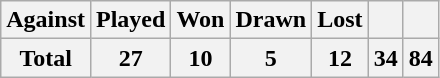<table class="wikitable " style="text-align: center; font-size: 100%;">
<tr>
<th>Against</th>
<th>Played</th>
<th>Won</th>
<th>Drawn</th>
<th>Lost</th>
<th></th>
<th></th>
</tr>
<tr>
<th>Total</th>
<th>27</th>
<th>10</th>
<th>5</th>
<th>12</th>
<th>34</th>
<th>84</th>
</tr>
</table>
